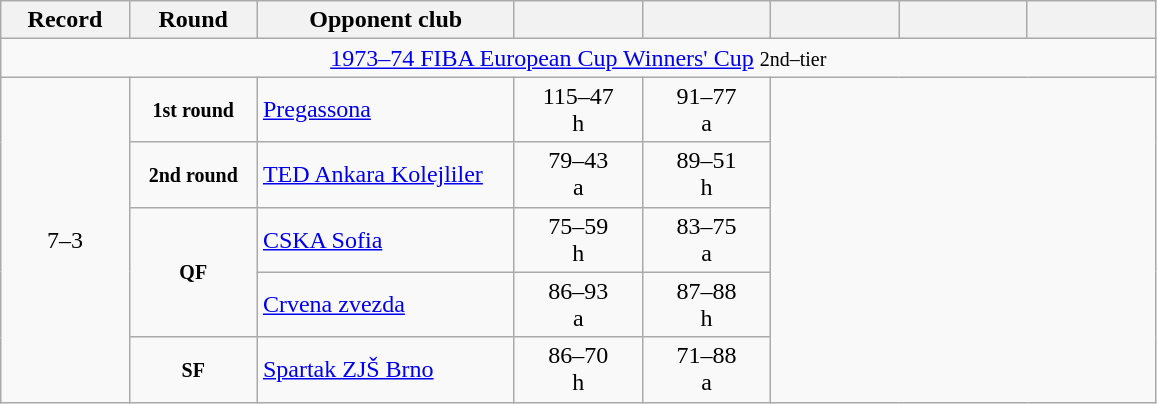<table class="wikitable" style="text-align: center;">
<tr>
<th width=10%>Record</th>
<th width=10%>Round</th>
<th width=20%>Opponent club</th>
<th width=10%></th>
<th width=10%></th>
<th width=10%></th>
<th width=10%></th>
<th width=10%></th>
</tr>
<tr>
<td colspan=8><a href='#'>1973–74 FIBA European Cup Winners' Cup</a> <small>2nd–tier</small></td>
</tr>
<tr>
<td rowspan=5>7–3</td>
<td><small><strong>1st round</strong></small></td>
<td align=left> <a href='#'>Pregassona</a></td>
<td>115–47 <br>h</td>
<td>91–77 <br>a</td>
</tr>
<tr>
<td><small><strong>2nd round</strong></small></td>
<td align=left> <a href='#'>TED Ankara Kolejliler</a></td>
<td>79–43 <br>a</td>
<td>89–51 <br>h</td>
</tr>
<tr>
<td rowspan=2><small><strong>QF</strong></small></td>
<td align=left> <a href='#'>CSKA Sofia</a></td>
<td>75–59 <br>h</td>
<td>83–75 <br>a</td>
</tr>
<tr>
<td align=left> <a href='#'>Crvena zvezda</a></td>
<td>86–93 <br>a</td>
<td>87–88 <br>h</td>
</tr>
<tr>
<td><small><strong>SF</strong></small></td>
<td align=left> <a href='#'>Spartak ZJŠ Brno</a></td>
<td>86–70 <br>h</td>
<td>71–88 <br>a</td>
</tr>
</table>
